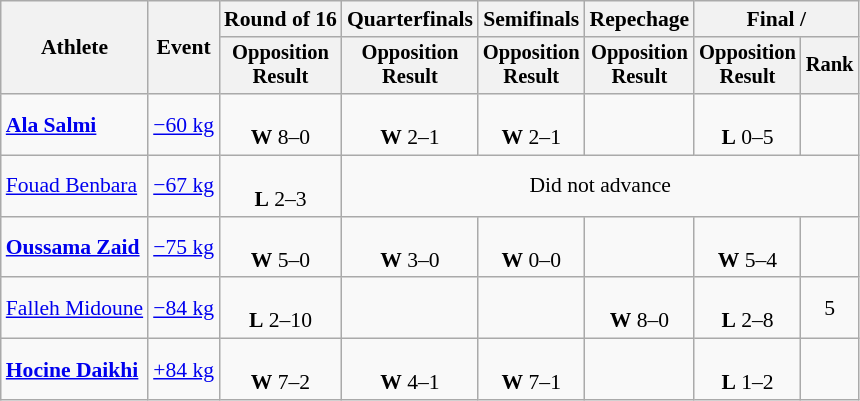<table class="wikitable" style="font-size:90%">
<tr>
<th rowspan="2">Athlete</th>
<th rowspan="2">Event</th>
<th>Round of 16</th>
<th>Quarterfinals</th>
<th>Semifinals</th>
<th>Repechage</th>
<th colspan=2>Final / </th>
</tr>
<tr style="font-size:95%">
<th>Opposition<br>Result</th>
<th>Opposition<br>Result</th>
<th>Opposition<br>Result</th>
<th>Opposition<br>Result</th>
<th>Opposition<br>Result</th>
<th>Rank</th>
</tr>
<tr align=center>
<td align=left><strong><a href='#'>Ala Salmi</a></strong></td>
<td align=left><a href='#'>−60 kg</a></td>
<td><br><strong>W</strong> 8–0</td>
<td><br><strong>W</strong> 2–1</td>
<td><br><strong>W</strong> 2–1</td>
<td></td>
<td><br><strong>L</strong> 0–5</td>
<td></td>
</tr>
<tr align=center>
<td align=left><a href='#'>Fouad Benbara</a></td>
<td align=left><a href='#'>−67 kg</a></td>
<td><br><strong>L</strong> 2–3</td>
<td colspan=5>Did not advance</td>
</tr>
<tr align=center>
<td align=left><strong><a href='#'>Oussama Zaid</a></strong></td>
<td align=left><a href='#'>−75 kg</a></td>
<td><br><strong>W</strong> 5–0</td>
<td><br><strong>W</strong> 3–0</td>
<td><br><strong>W</strong> 0–0</td>
<td></td>
<td><br><strong>W</strong> 5–4</td>
<td></td>
</tr>
<tr align=center>
<td align=left><a href='#'>Falleh Midoune</a></td>
<td align=left><a href='#'>−84 kg</a></td>
<td><br><strong>L</strong> 2–10</td>
<td></td>
<td></td>
<td><br><strong>W</strong> 8–0</td>
<td><br><strong>L</strong> 2–8</td>
<td>5</td>
</tr>
<tr align=center>
<td align=left><strong><a href='#'>Hocine Daikhi</a></strong></td>
<td align=left><a href='#'>+84 kg</a></td>
<td><br><strong>W</strong> 7–2</td>
<td><br><strong>W</strong> 4–1</td>
<td><br><strong>W</strong> 7–1</td>
<td></td>
<td><br><strong>L</strong> 1–2</td>
<td></td>
</tr>
</table>
